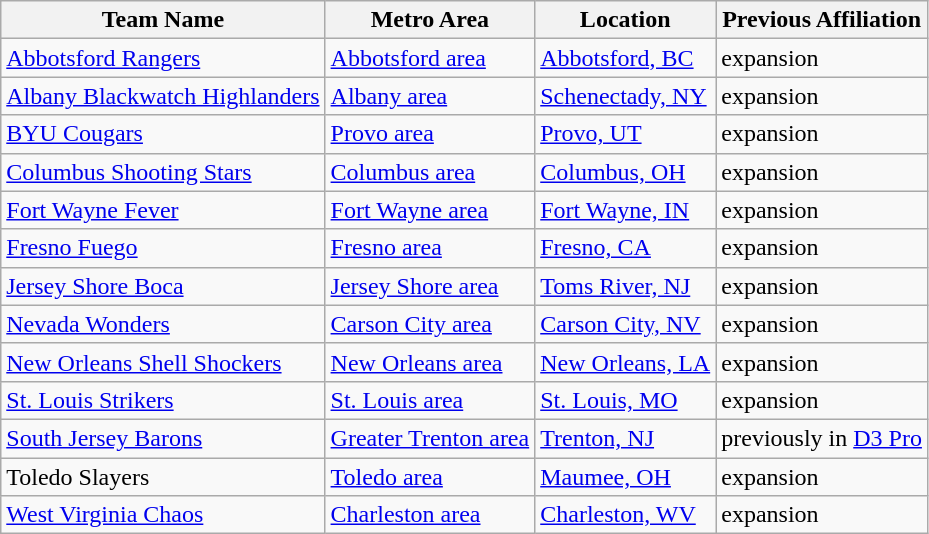<table class="wikitable">
<tr>
<th>Team Name</th>
<th>Metro Area</th>
<th>Location</th>
<th>Previous Affiliation</th>
</tr>
<tr>
<td> <a href='#'>Abbotsford Rangers</a></td>
<td><a href='#'>Abbotsford area</a></td>
<td><a href='#'>Abbotsford, BC</a></td>
<td>expansion</td>
</tr>
<tr>
<td> <a href='#'>Albany Blackwatch Highlanders</a></td>
<td><a href='#'>Albany area</a></td>
<td><a href='#'>Schenectady, NY</a></td>
<td>expansion</td>
</tr>
<tr>
<td> <a href='#'>BYU Cougars</a></td>
<td><a href='#'>Provo area</a></td>
<td><a href='#'>Provo, UT</a></td>
<td>expansion</td>
</tr>
<tr>
<td> <a href='#'>Columbus Shooting Stars</a></td>
<td><a href='#'>Columbus area</a></td>
<td><a href='#'>Columbus, OH</a></td>
<td>expansion</td>
</tr>
<tr>
<td> <a href='#'>Fort Wayne Fever</a></td>
<td><a href='#'>Fort Wayne area</a></td>
<td><a href='#'>Fort Wayne, IN</a></td>
<td>expansion</td>
</tr>
<tr>
<td> <a href='#'>Fresno Fuego</a></td>
<td><a href='#'>Fresno area</a></td>
<td><a href='#'>Fresno, CA</a></td>
<td>expansion</td>
</tr>
<tr>
<td> <a href='#'>Jersey Shore Boca</a></td>
<td><a href='#'>Jersey Shore area</a></td>
<td><a href='#'>Toms River, NJ</a></td>
<td>expansion</td>
</tr>
<tr>
<td> <a href='#'>Nevada Wonders</a></td>
<td><a href='#'>Carson City area</a></td>
<td><a href='#'>Carson City, NV</a></td>
<td>expansion</td>
</tr>
<tr>
<td> <a href='#'>New Orleans Shell Shockers</a></td>
<td><a href='#'>New Orleans area</a></td>
<td><a href='#'>New Orleans, LA</a></td>
<td>expansion</td>
</tr>
<tr>
<td> <a href='#'>St. Louis Strikers</a></td>
<td><a href='#'>St. Louis area</a></td>
<td><a href='#'>St. Louis, MO</a></td>
<td>expansion</td>
</tr>
<tr>
<td> <a href='#'>South Jersey Barons</a></td>
<td><a href='#'>Greater Trenton area</a></td>
<td><a href='#'>Trenton, NJ</a></td>
<td>previously in <a href='#'>D3 Pro</a></td>
</tr>
<tr>
<td> Toledo Slayers</td>
<td><a href='#'>Toledo area</a></td>
<td><a href='#'>Maumee, OH</a></td>
<td>expansion</td>
</tr>
<tr>
<td> <a href='#'>West Virginia Chaos</a></td>
<td><a href='#'>Charleston area</a></td>
<td><a href='#'>Charleston, WV</a></td>
<td>expansion</td>
</tr>
</table>
